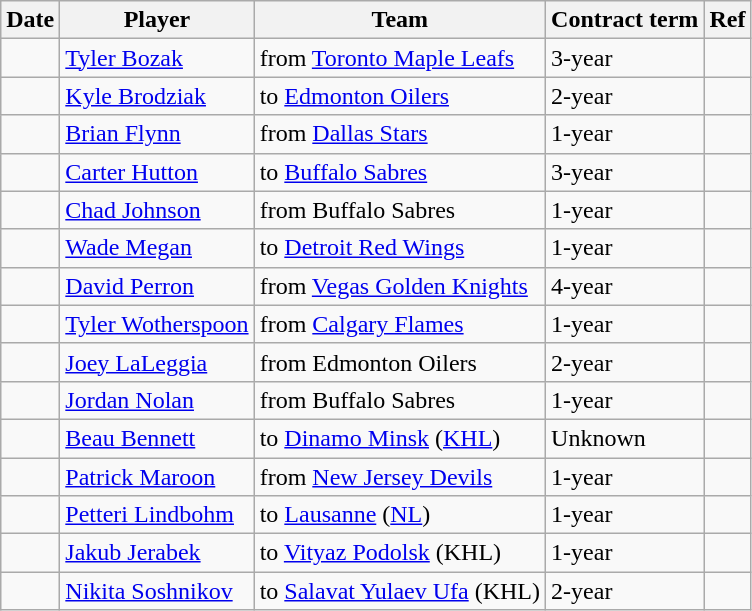<table class="wikitable">
<tr>
<th>Date</th>
<th>Player</th>
<th>Team</th>
<th>Contract term</th>
<th>Ref</th>
</tr>
<tr>
<td></td>
<td><a href='#'>Tyler Bozak</a></td>
<td>from <a href='#'>Toronto Maple Leafs</a></td>
<td>3-year</td>
<td></td>
</tr>
<tr>
<td></td>
<td><a href='#'>Kyle Brodziak</a></td>
<td>to <a href='#'>Edmonton Oilers</a></td>
<td>2-year</td>
<td></td>
</tr>
<tr>
<td></td>
<td><a href='#'>Brian Flynn</a></td>
<td>from <a href='#'>Dallas Stars</a></td>
<td>1-year</td>
<td></td>
</tr>
<tr>
<td></td>
<td><a href='#'>Carter Hutton</a></td>
<td>to <a href='#'>Buffalo Sabres</a></td>
<td>3-year</td>
<td></td>
</tr>
<tr>
<td></td>
<td><a href='#'>Chad Johnson</a></td>
<td>from Buffalo Sabres</td>
<td>1-year</td>
<td></td>
</tr>
<tr>
<td></td>
<td><a href='#'>Wade Megan</a></td>
<td>to <a href='#'>Detroit Red Wings</a></td>
<td>1-year</td>
<td></td>
</tr>
<tr>
<td></td>
<td><a href='#'>David Perron</a></td>
<td>from <a href='#'>Vegas Golden Knights</a></td>
<td>4-year</td>
<td></td>
</tr>
<tr>
<td></td>
<td><a href='#'>Tyler Wotherspoon</a></td>
<td>from <a href='#'>Calgary Flames</a></td>
<td>1-year</td>
<td></td>
</tr>
<tr>
<td></td>
<td><a href='#'>Joey LaLeggia</a></td>
<td>from Edmonton Oilers</td>
<td>2-year</td>
<td></td>
</tr>
<tr>
<td></td>
<td><a href='#'>Jordan Nolan</a></td>
<td>from Buffalo Sabres</td>
<td>1-year</td>
<td></td>
</tr>
<tr>
<td></td>
<td><a href='#'>Beau Bennett</a></td>
<td>to <a href='#'>Dinamo Minsk</a> (<a href='#'>KHL</a>)</td>
<td>Unknown</td>
<td></td>
</tr>
<tr>
<td></td>
<td><a href='#'>Patrick Maroon</a></td>
<td>from <a href='#'>New Jersey Devils</a></td>
<td>1-year</td>
<td></td>
</tr>
<tr>
<td></td>
<td><a href='#'>Petteri Lindbohm</a></td>
<td>to <a href='#'>Lausanne</a> (<a href='#'>NL</a>)</td>
<td>1-year</td>
<td></td>
</tr>
<tr>
<td></td>
<td><a href='#'>Jakub Jerabek</a></td>
<td>to <a href='#'>Vityaz Podolsk</a> (KHL)</td>
<td>1-year</td>
<td></td>
</tr>
<tr>
<td></td>
<td><a href='#'>Nikita Soshnikov</a></td>
<td>to <a href='#'>Salavat Yulaev Ufa</a> (KHL)</td>
<td>2-year</td>
<td></td>
</tr>
</table>
